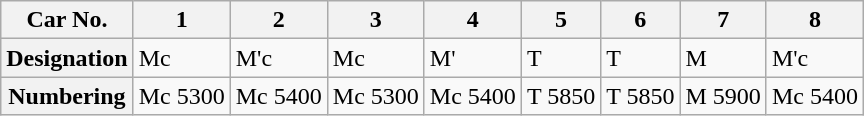<table class="wikitable">
<tr>
<th>Car No.</th>
<th>1</th>
<th>2</th>
<th>3</th>
<th>4</th>
<th>5</th>
<th>6</th>
<th>7</th>
<th>8</th>
</tr>
<tr>
<th>Designation</th>
<td>Mc</td>
<td>M'c</td>
<td>Mc</td>
<td>M'</td>
<td>T</td>
<td>T</td>
<td>M</td>
<td>M'c</td>
</tr>
<tr>
<th>Numbering</th>
<td>Mc 5300</td>
<td>Mc 5400</td>
<td>Mc 5300</td>
<td>Mc 5400</td>
<td>T 5850</td>
<td>T 5850</td>
<td>M 5900</td>
<td>Mc 5400</td>
</tr>
</table>
